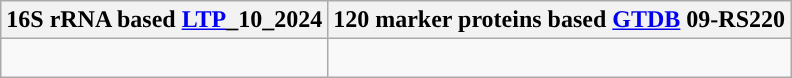<table class="wikitable">
<tr>
<th colspan=1>16S rRNA based <a href='#'>LTP</a>_10_2024</th>
<th colspan=1>120 marker proteins based <a href='#'>GTDB</a> 09-RS220</th>
</tr>
<tr>
<td style="vertical-align:top"><br></td>
<td><br></td>
</tr>
</table>
